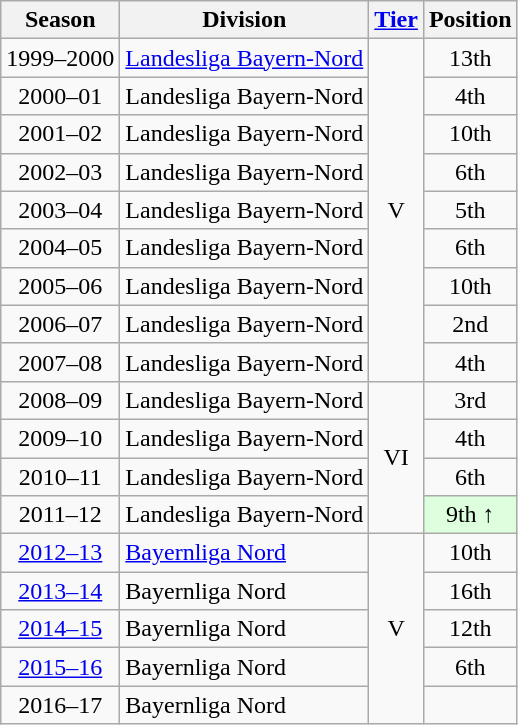<table class="wikitable">
<tr>
<th>Season</th>
<th>Division</th>
<th><a href='#'>Tier</a></th>
<th>Position</th>
</tr>
<tr align="center">
<td>1999–2000</td>
<td align="left"><a href='#'>Landesliga Bayern-Nord</a></td>
<td rowspan=9>V</td>
<td>13th</td>
</tr>
<tr align="center">
<td>2000–01</td>
<td align="left">Landesliga Bayern-Nord</td>
<td>4th</td>
</tr>
<tr align="center">
<td>2001–02</td>
<td align="left">Landesliga Bayern-Nord</td>
<td>10th</td>
</tr>
<tr align="center">
<td>2002–03</td>
<td align="left">Landesliga Bayern-Nord</td>
<td>6th</td>
</tr>
<tr align="center">
<td>2003–04</td>
<td align="left">Landesliga Bayern-Nord</td>
<td>5th</td>
</tr>
<tr align="center">
<td>2004–05</td>
<td align="left">Landesliga Bayern-Nord</td>
<td>6th</td>
</tr>
<tr align="center">
<td>2005–06</td>
<td align="left">Landesliga Bayern-Nord</td>
<td>10th</td>
</tr>
<tr align="center">
<td>2006–07</td>
<td align="left">Landesliga Bayern-Nord</td>
<td>2nd</td>
</tr>
<tr align="center">
<td>2007–08</td>
<td align="left">Landesliga Bayern-Nord</td>
<td>4th</td>
</tr>
<tr align="center">
<td>2008–09</td>
<td align="left">Landesliga Bayern-Nord</td>
<td rowspan=4>VI</td>
<td>3rd</td>
</tr>
<tr align="center">
<td>2009–10</td>
<td align="left">Landesliga Bayern-Nord</td>
<td>4th</td>
</tr>
<tr align="center">
<td>2010–11</td>
<td align="left">Landesliga Bayern-Nord</td>
<td>6th</td>
</tr>
<tr align="center">
<td>2011–12</td>
<td align="left">Landesliga Bayern-Nord</td>
<td style="background:#ddffdd">9th ↑</td>
</tr>
<tr align="center">
<td><a href='#'>2012–13</a></td>
<td align="left"><a href='#'>Bayernliga Nord</a></td>
<td rowspan=5>V</td>
<td>10th</td>
</tr>
<tr align="center">
<td><a href='#'>2013–14</a></td>
<td align="left">Bayernliga Nord</td>
<td>16th</td>
</tr>
<tr align="center">
<td><a href='#'>2014–15</a></td>
<td align="left">Bayernliga Nord</td>
<td>12th</td>
</tr>
<tr align="center">
<td><a href='#'>2015–16</a></td>
<td align="left">Bayernliga Nord</td>
<td>6th</td>
</tr>
<tr align="center">
<td>2016–17</td>
<td align="left">Bayernliga Nord</td>
<td></td>
</tr>
</table>
